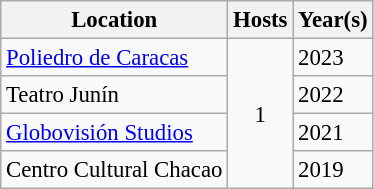<table class="wikitable sortable" style="font-size: 95%;">
<tr>
<th>Location</th>
<th>Hosts</th>
<th>Year(s)</th>
</tr>
<tr>
<td><a href='#'>Poliedro de Caracas</a></td>
<td rowspan="4" align="center">1</td>
<td>2023</td>
</tr>
<tr>
<td>Teatro Junín</td>
<td>2022</td>
</tr>
<tr>
<td><a href='#'>Globovisión Studios</a></td>
<td>2021</td>
</tr>
<tr>
<td>Centro Cultural Chacao</td>
<td>2019</td>
</tr>
</table>
